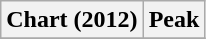<table class="wikitable">
<tr>
<th>Chart (2012)</th>
<th>Peak</th>
</tr>
<tr>
</tr>
</table>
